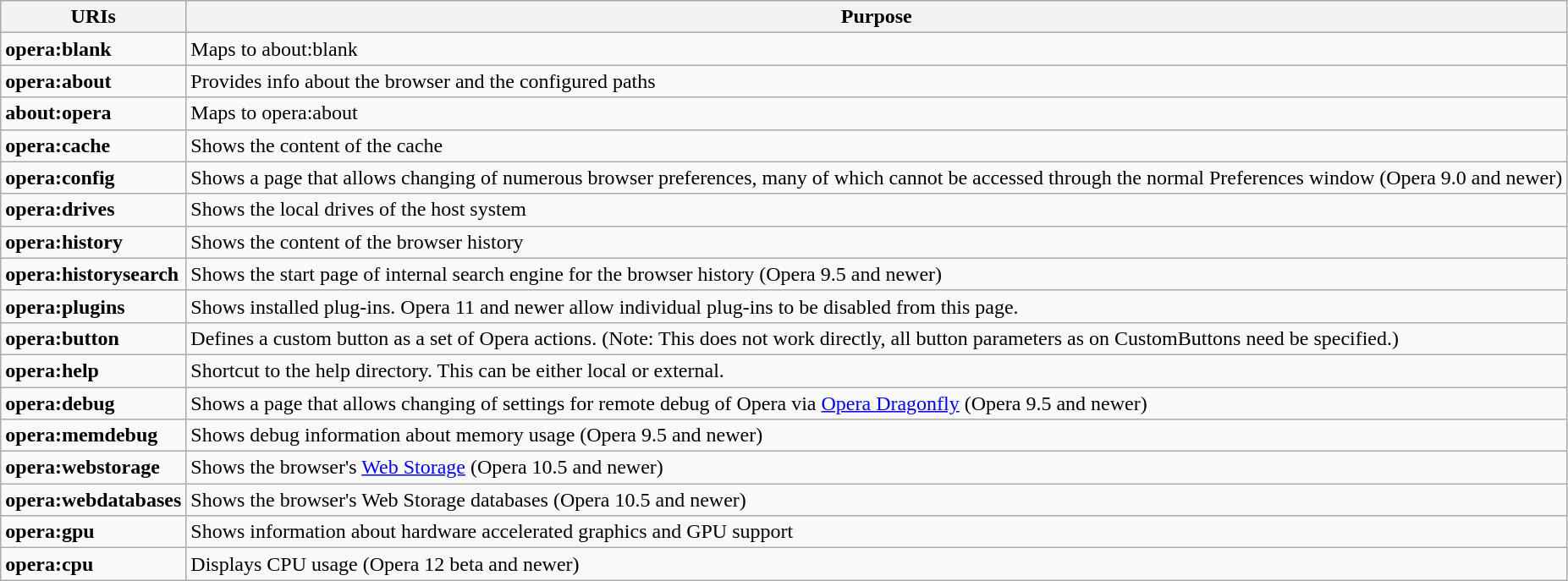<table class="wikitable">
<tr>
<th>URIs</th>
<th>Purpose</th>
</tr>
<tr>
<td><strong>opera:blank</strong></td>
<td>Maps to about:blank</td>
</tr>
<tr>
<td><strong>opera:about</strong></td>
<td>Provides info about the browser and the configured paths</td>
</tr>
<tr>
<td><strong>about:opera</strong></td>
<td>Maps to opera:about</td>
</tr>
<tr>
<td><strong>opera:cache</strong></td>
<td>Shows the content of the cache</td>
</tr>
<tr>
<td><strong>opera:config</strong></td>
<td>Shows a page that allows changing of numerous browser preferences, many of which cannot be accessed through the normal Preferences window (Opera 9.0 and newer)</td>
</tr>
<tr>
<td><strong>opera:drives</strong></td>
<td>Shows the local drives of the host system</td>
</tr>
<tr>
<td><strong>opera:history</strong></td>
<td>Shows the content of the browser history</td>
</tr>
<tr>
<td><strong>opera:historysearch</strong></td>
<td>Shows the start page of internal search engine for the browser history (Opera 9.5 and newer)</td>
</tr>
<tr>
<td><strong>opera:plugins</strong></td>
<td>Shows installed plug-ins. Opera 11 and newer allow individual plug-ins to be disabled from this page.</td>
</tr>
<tr>
<td><strong>opera:button</strong></td>
<td>Defines a custom button as a set of Opera actions. (Note: This does not work directly, all button parameters as on CustomButtons need be specified.)</td>
</tr>
<tr>
<td><strong>opera:help</strong></td>
<td>Shortcut to the help directory. This can be either local or external.</td>
</tr>
<tr>
<td><strong>opera:debug</strong></td>
<td>Shows a page that allows changing of settings for remote debug of Opera via <a href='#'>Opera Dragonfly</a> (Opera 9.5 and newer)</td>
</tr>
<tr>
<td><strong>opera:memdebug</strong></td>
<td>Shows debug information about memory usage (Opera 9.5 and newer)</td>
</tr>
<tr>
<td><strong>opera:webstorage</strong></td>
<td>Shows the browser's <a href='#'>Web Storage</a> (Opera 10.5 and newer)</td>
</tr>
<tr>
<td><strong>opera:webdatabases</strong></td>
<td>Shows the browser's Web Storage databases (Opera 10.5 and newer)</td>
</tr>
<tr>
<td><strong>opera:gpu</strong></td>
<td>Shows information about hardware accelerated graphics and GPU support</td>
</tr>
<tr>
<td><strong>opera:cpu</strong></td>
<td>Displays CPU usage (Opera 12 beta and newer)</td>
</tr>
</table>
